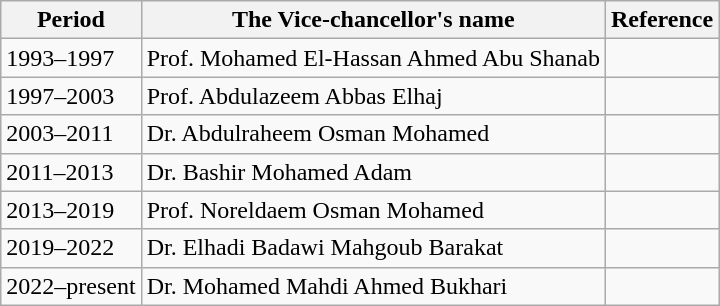<table class="wikitable">
<tr>
<th>Period</th>
<th>The Vice-chancellor's name</th>
<th>Reference</th>
</tr>
<tr>
<td>1993–1997</td>
<td>Prof. Mohamed El-Hassan Ahmed Abu Shanab</td>
<td></td>
</tr>
<tr>
<td>1997–2003</td>
<td>Prof. Abdulazeem Abbas Elhaj</td>
<td></td>
</tr>
<tr>
<td>2003–2011</td>
<td>Dr. Abdulraheem Osman Mohamed</td>
<td></td>
</tr>
<tr>
<td>2011–2013</td>
<td>Dr. Bashir Mohamed Adam</td>
<td></td>
</tr>
<tr>
<td>2013–2019</td>
<td>Prof. Noreldaem Osman Mohamed</td>
<td></td>
</tr>
<tr>
<td>2019–2022</td>
<td>Dr. Elhadi Badawi Mahgoub Barakat</td>
<td></td>
</tr>
<tr>
<td>2022–present</td>
<td>Dr. Mohamed Mahdi Ahmed Bukhari</td>
<td></td>
</tr>
</table>
